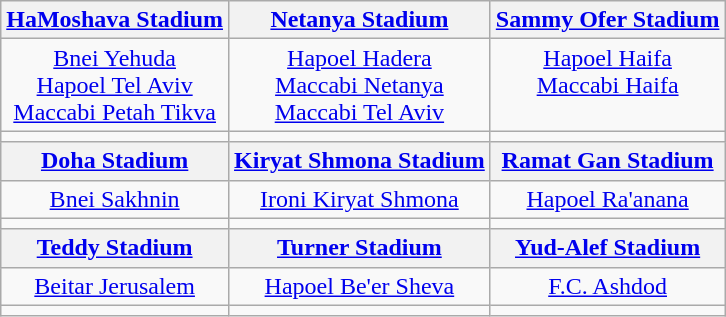<table class="wikitable" style="text-align:center">
<tr>
<th><a href='#'>HaMoshava Stadium</a></th>
<th><a href='#'>Netanya Stadium</a></th>
<th><a href='#'>Sammy Ofer Stadium</a></th>
</tr>
<tr>
<td><a href='#'>Bnei Yehuda</a> <br><a href='#'>Hapoel Tel Aviv</a> <br><a href='#'>Maccabi Petah Tikva</a></td>
<td><a href='#'>Hapoel Hadera</a> <br><a href='#'>Maccabi Netanya</a> <br><a href='#'>Maccabi Tel Aviv</a></td>
<td valign=top><a href='#'>Hapoel Haifa</a> <br><a href='#'>Maccabi Haifa</a></td>
</tr>
<tr>
<td></td>
<td></td>
<td></td>
</tr>
<tr>
<th><a href='#'>Doha Stadium</a></th>
<th><a href='#'>Kiryat Shmona Stadium</a></th>
<th><a href='#'>Ramat Gan Stadium</a></th>
</tr>
<tr>
<td><a href='#'>Bnei Sakhnin</a></td>
<td><a href='#'>Ironi Kiryat Shmona</a></td>
<td><a href='#'>Hapoel Ra'anana</a></td>
</tr>
<tr>
<td></td>
<td></td>
<td></td>
</tr>
<tr>
<th><a href='#'>Teddy Stadium</a></th>
<th><a href='#'>Turner Stadium</a></th>
<th><a href='#'>Yud-Alef Stadium</a></th>
</tr>
<tr>
<td><a href='#'>Beitar Jerusalem</a></td>
<td><a href='#'>Hapoel Be'er Sheva</a></td>
<td><a href='#'>F.C. Ashdod</a></td>
</tr>
<tr>
<td></td>
<td></td>
<td></td>
</tr>
</table>
